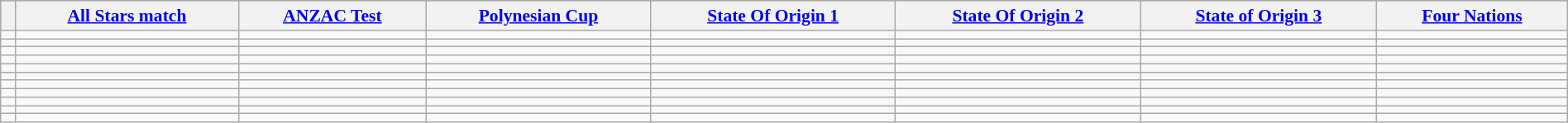<table class="wikitable"  style="width:100%; font-size:90%;">
<tr style="background:#bdb76b;">
<th></th>
<th><a href='#'>All Stars match</a></th>
<th><a href='#'>ANZAC Test</a></th>
<th><a href='#'>Polynesian Cup</a></th>
<th><a href='#'>State Of Origin 1</a></th>
<th><a href='#'>State Of Origin 2</a></th>
<th><a href='#'>State of Origin 3</a></th>
<th><a href='#'>Four Nations</a></th>
</tr>
<tr>
<td></td>
<td></td>
<td></td>
<td></td>
<td></td>
<td></td>
<td></td>
<td></td>
</tr>
<tr>
<td></td>
<td></td>
<td></td>
<td></td>
<td></td>
<td></td>
<td></td>
<td></td>
</tr>
<tr>
<td></td>
<td></td>
<td></td>
<td></td>
<td></td>
<td></td>
<td></td>
<td></td>
</tr>
<tr>
<td></td>
<td></td>
<td></td>
<td></td>
<td></td>
<td></td>
<td></td>
<td></td>
</tr>
<tr>
<td></td>
<td></td>
<td></td>
<td></td>
<td></td>
<td></td>
<td></td>
<td></td>
</tr>
<tr>
<td></td>
<td></td>
<td></td>
<td></td>
<td></td>
<td></td>
<td></td>
<td></td>
</tr>
<tr>
<td></td>
<td></td>
<td></td>
<td></td>
<td></td>
<td></td>
<td></td>
<td></td>
</tr>
<tr>
<td></td>
<td></td>
<td></td>
<td></td>
<td></td>
<td></td>
<td></td>
<td></td>
</tr>
<tr>
<td></td>
<td></td>
<td></td>
<td></td>
<td></td>
<td></td>
<td></td>
<td></td>
</tr>
<tr>
<td></td>
<td></td>
<td></td>
<td></td>
<td></td>
<td></td>
<td></td>
<td></td>
</tr>
<tr>
<td></td>
<td></td>
<td></td>
<td></td>
<td></td>
<td></td>
<td></td>
<td></td>
</tr>
</table>
